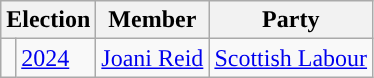<table class="wikitable">
<tr>
<th colspan="2">Election</th>
<th>Member</th>
<th>Party</th>
</tr>
<tr>
<td style="color:inherit;background-color: "></td>
<td><a href='#'>2024</a></td>
<td><a href='#'>Joani Reid</a></td>
<td><a href='#'>Scottish Labour</a></td>
</tr>
</table>
